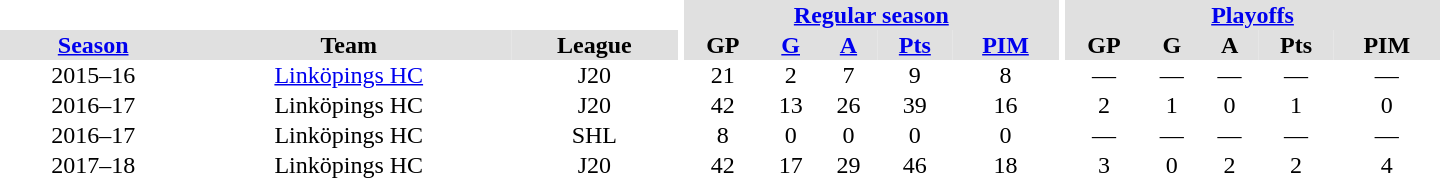<table border="0" cellpadding="1" cellspacing="0" style="text-align:center; width:60em">
<tr bgcolor="#e0e0e0">
<th colspan="3" bgcolor="#ffffff"></th>
<th rowspan="99" bgcolor="#ffffff"></th>
<th colspan="5"><a href='#'>Regular season</a></th>
<th rowspan="99" bgcolor="#ffffff"></th>
<th colspan="5"><a href='#'>Playoffs</a></th>
</tr>
<tr bgcolor="#e0e0e0">
<th><a href='#'>Season</a></th>
<th>Team</th>
<th>League</th>
<th>GP</th>
<th><a href='#'>G</a></th>
<th><a href='#'>A</a></th>
<th><a href='#'>Pts</a></th>
<th><a href='#'>PIM</a></th>
<th>GP</th>
<th>G</th>
<th>A</th>
<th>Pts</th>
<th>PIM</th>
</tr>
<tr>
<td>2015–16</td>
<td><a href='#'>Linköpings HC</a></td>
<td>J20</td>
<td>21</td>
<td>2</td>
<td>7</td>
<td>9</td>
<td>8</td>
<td>—</td>
<td>—</td>
<td>—</td>
<td>—</td>
<td>—</td>
</tr>
<tr>
<td>2016–17</td>
<td>Linköpings HC</td>
<td>J20</td>
<td>42</td>
<td>13</td>
<td>26</td>
<td>39</td>
<td>16</td>
<td>2</td>
<td>1</td>
<td>0</td>
<td>1</td>
<td>0</td>
</tr>
<tr>
<td>2016–17</td>
<td>Linköpings HC</td>
<td>SHL</td>
<td>8</td>
<td>0</td>
<td>0</td>
<td>0</td>
<td>0</td>
<td>—</td>
<td>—</td>
<td>—</td>
<td>—</td>
<td>—</td>
</tr>
<tr>
<td>2017–18</td>
<td>Linköpings HC</td>
<td>J20</td>
<td>42</td>
<td>17</td>
<td>29</td>
<td>46</td>
<td>18</td>
<td>3</td>
<td>0</td>
<td>2</td>
<td>2</td>
<td>4</td>
</tr>
</table>
